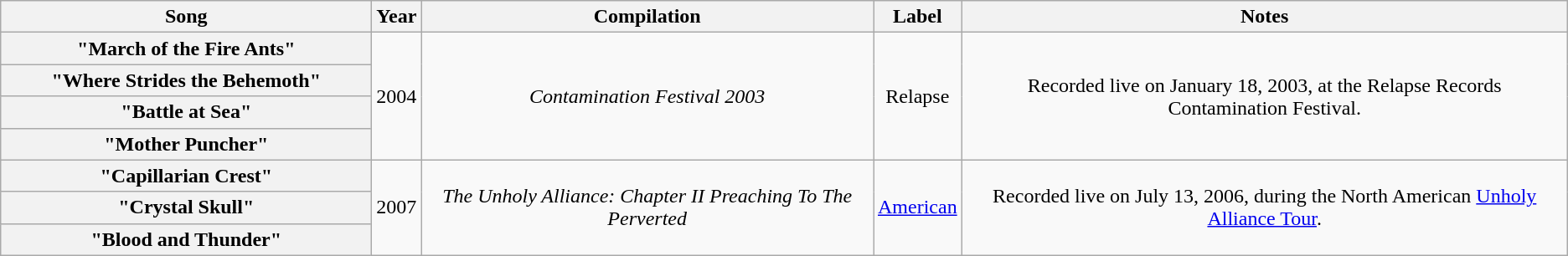<table class="wikitable plainrowheaders" style="text-align:center;">
<tr>
<th scope="col" style="width:18em;">Song</th>
<th scope="col">Year</th>
<th scope="col">Compilation</th>
<th scope="col">Label</th>
<th scope="col">Notes</th>
</tr>
<tr>
<th scope="row">"March of the Fire Ants"</th>
<td rowspan="4">2004</td>
<td rowspan="4"><em>Contamination Festival 2003</em></td>
<td rowspan="4">Relapse</td>
<td rowspan="4">Recorded live on January 18, 2003, at the Relapse Records Contamination Festival.</td>
</tr>
<tr>
<th scope="row">"Where Strides the Behemoth"</th>
</tr>
<tr>
<th scope="row">"Battle at Sea"</th>
</tr>
<tr>
<th scope="row">"Mother Puncher"</th>
</tr>
<tr>
<th scope="row">"Capillarian Crest"</th>
<td rowspan="3">2007</td>
<td rowspan="3"><em>The Unholy Alliance: Chapter II Preaching To The Perverted</em></td>
<td rowspan="3"><a href='#'>American</a></td>
<td rowspan="3">Recorded live on July 13, 2006, during the North American <a href='#'>Unholy Alliance Tour</a>.</td>
</tr>
<tr>
<th scope="row">"Crystal Skull"</th>
</tr>
<tr>
<th scope="row">"Blood and Thunder"</th>
</tr>
</table>
